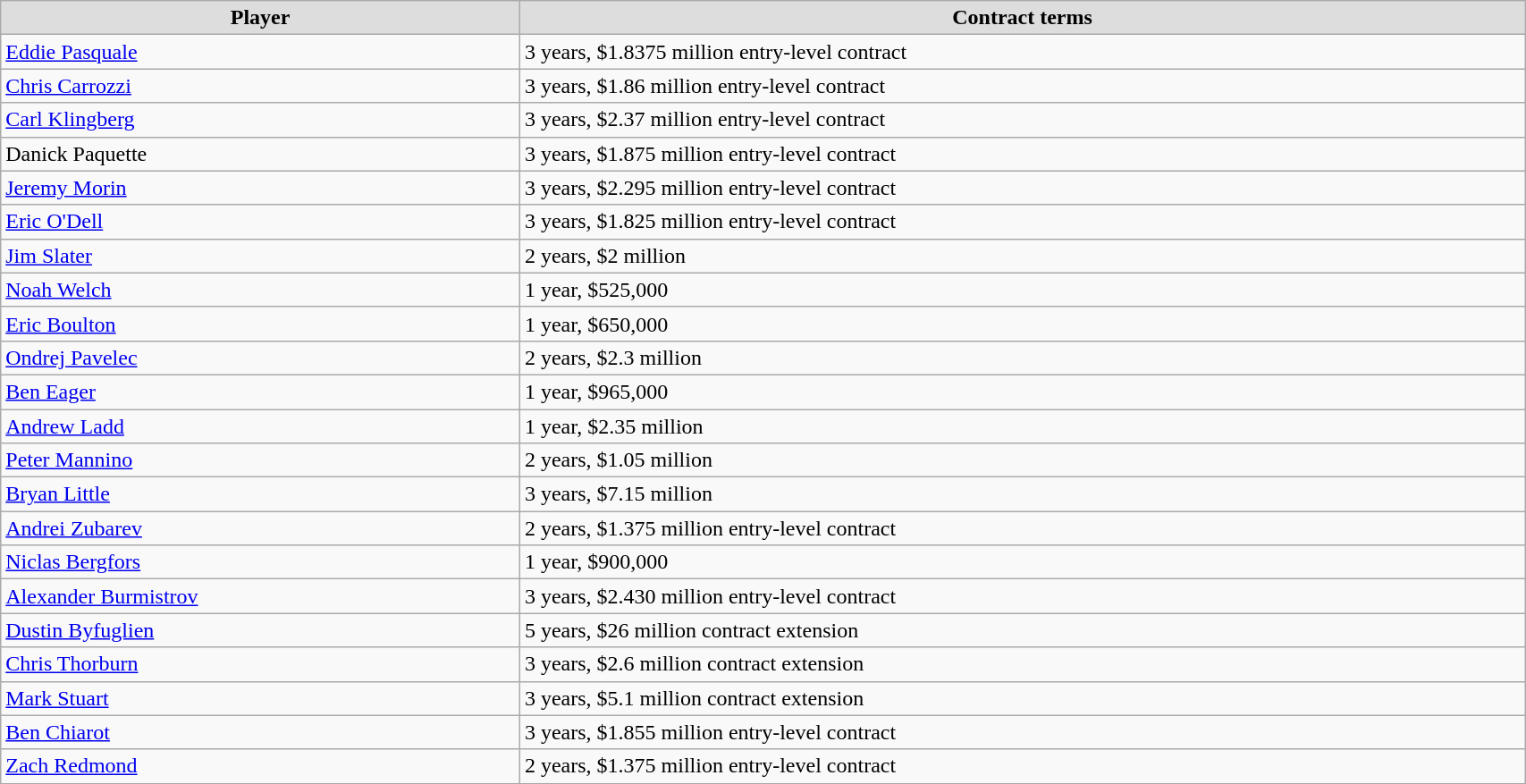<table class="wikitable" width=90%>
<tr align="center" bgcolor="#dddddd">
<td><strong>Player</strong></td>
<td><strong>Contract terms</strong></td>
</tr>
<tr>
<td><a href='#'>Eddie Pasquale</a></td>
<td>3 years, $1.8375 million entry-level contract</td>
</tr>
<tr>
<td><a href='#'>Chris Carrozzi</a></td>
<td>3 years, $1.86 million entry-level contract</td>
</tr>
<tr>
<td><a href='#'>Carl Klingberg</a></td>
<td>3 years, $2.37 million entry-level contract</td>
</tr>
<tr>
<td>Danick Paquette</td>
<td>3 years, $1.875 million entry-level contract</td>
</tr>
<tr>
<td><a href='#'>Jeremy Morin</a></td>
<td>3 years, $2.295 million entry-level contract</td>
</tr>
<tr>
<td><a href='#'>Eric O'Dell</a></td>
<td>3 years, $1.825 million entry-level contract</td>
</tr>
<tr>
<td><a href='#'>Jim Slater</a></td>
<td>2 years, $2 million</td>
</tr>
<tr>
<td><a href='#'>Noah Welch</a></td>
<td>1 year, $525,000</td>
</tr>
<tr>
<td><a href='#'>Eric Boulton</a></td>
<td>1 year, $650,000</td>
</tr>
<tr>
<td><a href='#'>Ondrej Pavelec</a></td>
<td>2 years, $2.3 million</td>
</tr>
<tr>
<td><a href='#'>Ben Eager</a></td>
<td>1 year, $965,000</td>
</tr>
<tr>
<td><a href='#'>Andrew Ladd</a></td>
<td>1 year, $2.35 million</td>
</tr>
<tr>
<td><a href='#'>Peter Mannino</a></td>
<td>2 years, $1.05 million</td>
</tr>
<tr>
<td><a href='#'>Bryan Little</a></td>
<td>3 years, $7.15 million</td>
</tr>
<tr>
<td><a href='#'>Andrei Zubarev</a></td>
<td>2 years, $1.375 million entry-level contract</td>
</tr>
<tr>
<td><a href='#'>Niclas Bergfors</a></td>
<td>1 year, $900,000</td>
</tr>
<tr>
<td><a href='#'>Alexander Burmistrov</a></td>
<td>3 years, $2.430 million entry-level contract</td>
</tr>
<tr>
<td><a href='#'>Dustin Byfuglien</a></td>
<td>5 years, $26 million contract extension</td>
</tr>
<tr>
<td><a href='#'>Chris Thorburn</a></td>
<td>3 years, $2.6 million contract extension</td>
</tr>
<tr>
<td><a href='#'>Mark Stuart</a></td>
<td>3 years, $5.1 million contract extension</td>
</tr>
<tr>
<td><a href='#'>Ben Chiarot</a></td>
<td>3 years, $1.855 million entry-level contract</td>
</tr>
<tr>
<td><a href='#'>Zach Redmond</a></td>
<td>2 years, $1.375 million entry-level contract</td>
</tr>
</table>
